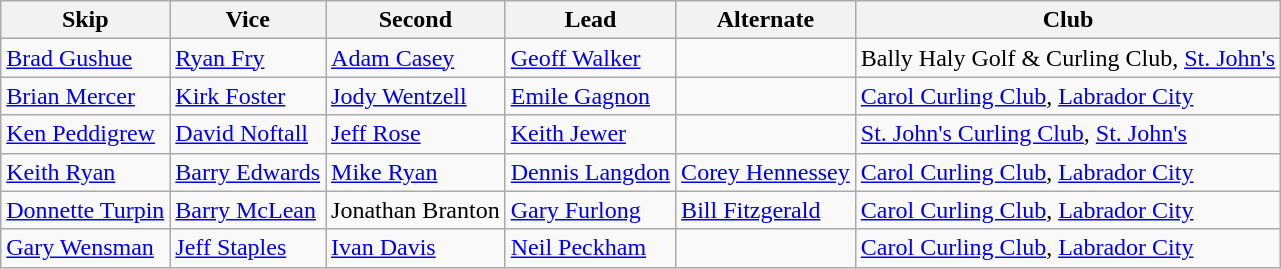<table class="wikitable">
<tr>
<th>Skip</th>
<th>Vice</th>
<th>Second</th>
<th>Lead</th>
<th>Alternate</th>
<th>Club</th>
</tr>
<tr>
<td><a href='#'>Brad Gushue</a></td>
<td><a href='#'>Ryan Fry</a></td>
<td><a href='#'>Adam Casey</a></td>
<td><a href='#'>Geoff Walker</a></td>
<td></td>
<td>Bally Haly Golf & Curling Club, <a href='#'>St. John's</a></td>
</tr>
<tr>
<td><a href='#'>Brian Mercer</a></td>
<td><a href='#'>Kirk Foster</a></td>
<td><a href='#'>Jody Wentzell</a></td>
<td><a href='#'>Emile Gagnon</a></td>
<td></td>
<td><a href='#'>Carol Curling Club</a>, <a href='#'>Labrador City</a></td>
</tr>
<tr>
<td><a href='#'>Ken Peddigrew</a></td>
<td><a href='#'>David Noftall</a></td>
<td><a href='#'>Jeff Rose</a></td>
<td><a href='#'>Keith Jewer</a></td>
<td></td>
<td><a href='#'>St. John's Curling Club</a>, <a href='#'>St. John's</a></td>
</tr>
<tr>
<td><a href='#'>Keith Ryan</a></td>
<td><a href='#'>Barry Edwards</a></td>
<td><a href='#'>Mike Ryan</a></td>
<td><a href='#'>Dennis Langdon</a></td>
<td><a href='#'>Corey Hennessey</a></td>
<td><a href='#'>Carol Curling Club</a>, <a href='#'>Labrador City</a></td>
</tr>
<tr>
<td><a href='#'>Donnette Turpin</a></td>
<td><a href='#'>Barry McLean</a></td>
<td>Jonathan Branton</td>
<td><a href='#'>Gary Furlong</a></td>
<td><a href='#'>Bill Fitzgerald</a></td>
<td><a href='#'>Carol Curling Club</a>, <a href='#'>Labrador City</a></td>
</tr>
<tr>
<td><a href='#'>Gary Wensman</a></td>
<td><a href='#'>Jeff Staples</a></td>
<td><a href='#'>Ivan Davis</a></td>
<td><a href='#'>Neil Peckham</a></td>
<td></td>
<td><a href='#'>Carol Curling Club</a>, <a href='#'>Labrador City</a></td>
</tr>
</table>
